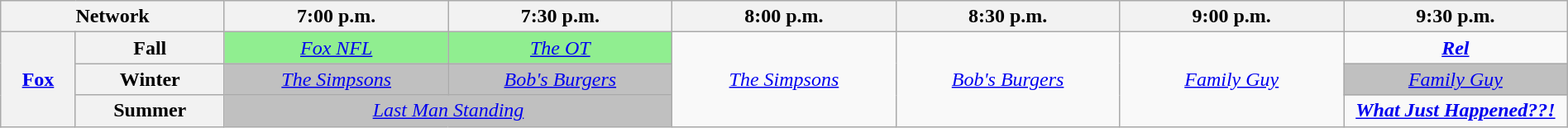<table class="wikitable sortable" style="width:100%;margin-right:0;text-align:center">
<tr>
<th colspan="2" style="width:11.5%;">Network</th>
<th style="width:11.5%;">7:00 p.m.</th>
<th style="width:11.5%;">7:30 p.m.</th>
<th style="width:11.5%;">8:00 p.m.</th>
<th style="width:11.5%;">8:30 p.m.</th>
<th style="width:11.5%;">9:00 p.m.</th>
<th style="width:11.5%;">9:30 p.m.</th>
</tr>
<tr>
<th rowspan="4"><a href='#'>Fox</a></th>
<th>Fall</th>
<td style="background:lightgreen"><em><a href='#'>Fox NFL</a></em></td>
<td style="background:lightgreen"><em><a href='#'>The OT</a></em></td>
<td rowspan="3"><em><a href='#'>The Simpsons</a></em></td>
<td rowspan="3"><em><a href='#'>Bob's Burgers</a></em></td>
<td rowspan="3"><em><a href='#'>Family Guy</a></em></td>
<td><strong><em><a href='#'>Rel</a></em></strong></td>
</tr>
<tr>
<th>Winter</th>
<td style="background:#C0C0C0;"><em><a href='#'>The Simpsons</a></em> </td>
<td style="background:#C0C0C0;"><em><a href='#'>Bob's Burgers</a></em> </td>
<td style="background:#C0C0C0;"><em><a href='#'>Family Guy</a></em> </td>
</tr>
<tr>
<th>Summer</th>
<td style="background:#C0C0C0;" colspan="2"><em><a href='#'>Last Man Standing</a></em> </td>
<td><strong><em><a href='#'>What Just Happened??!</a></em></strong></td>
</tr>
</table>
